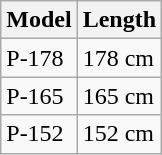<table class="wikitable">
<tr>
<th>Model</th>
<th>Length</th>
</tr>
<tr>
<td>P-178</td>
<td>178 cm</td>
</tr>
<tr>
<td>P-165</td>
<td>165 cm</td>
</tr>
<tr>
<td>P-152</td>
<td>152 cm</td>
</tr>
</table>
